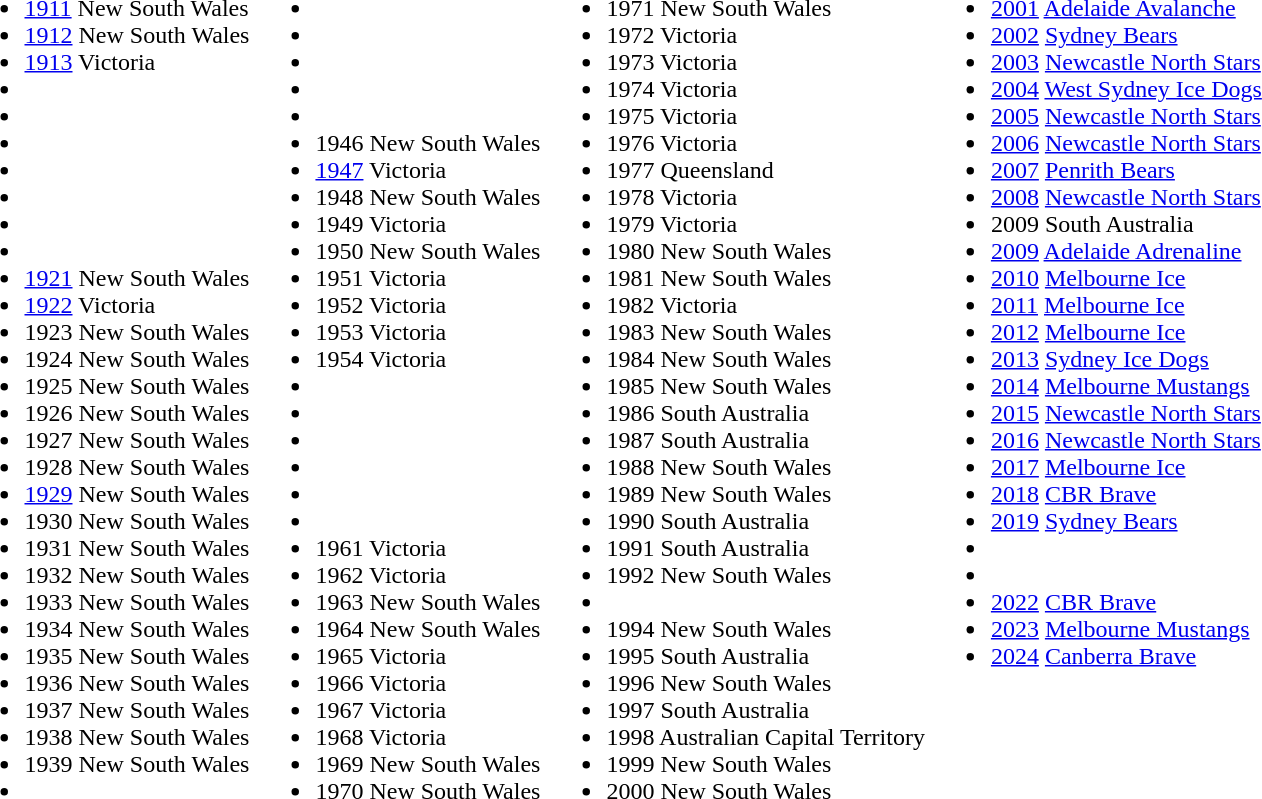<table>
<tr ---->
<td valign="top"><br><ul><li><a href='#'>1911</a> New South Wales</li><li><a href='#'>1912</a> New South Wales</li><li><a href='#'>1913</a> Victoria</li><li></li><li></li><li></li><li></li><li></li><li></li><li></li><li><a href='#'>1921</a> New South Wales</li><li><a href='#'>1922</a> Victoria</li><li>1923 New South Wales</li><li>1924 New South Wales</li><li>1925 New South Wales</li><li>1926 New South Wales</li><li>1927 New South Wales</li><li>1928 New South Wales</li><li><a href='#'>1929</a> New South Wales</li><li>1930 New South Wales</li><li>1931 New South Wales</li><li>1932 New South Wales</li><li>1933 New South Wales</li><li>1934 New South Wales</li><li>1935 New South Wales</li><li>1936 New South Wales</li><li>1937 New South Wales</li><li>1938 New South Wales</li><li>1939 New South Wales</li><li></li></ul></td>
<td valign="top"><br><ul><li></li><li></li><li></li><li></li><li></li><li>1946 New South Wales</li><li><a href='#'>1947</a> Victoria</li><li>1948 New South Wales</li><li>1949 Victoria</li><li>1950 New South Wales</li><li>1951 Victoria</li><li>1952 Victoria</li><li>1953 Victoria</li><li>1954 Victoria</li><li></li><li></li><li></li><li></li><li></li><li></li><li>1961 Victoria</li><li>1962 Victoria</li><li>1963 New South Wales</li><li>1964 New South Wales</li><li>1965 Victoria</li><li>1966 Victoria</li><li>1967 Victoria</li><li>1968 Victoria</li><li>1969 New South Wales</li><li>1970 New South Wales</li></ul></td>
<td valign="top"><br><ul><li>1971 New South Wales</li><li>1972 Victoria</li><li>1973 Victoria</li><li>1974 Victoria</li><li>1975 Victoria</li><li>1976 Victoria</li><li>1977 Queensland</li><li>1978 Victoria</li><li>1979 Victoria</li><li>1980 New South Wales</li><li>1981 New South Wales</li><li>1982 Victoria</li><li>1983 New South Wales</li><li>1984 New South Wales</li><li>1985 New South Wales</li><li>1986 South Australia</li><li>1987 South Australia</li><li>1988 New South Wales</li><li>1989 New South Wales</li><li>1990 South Australia</li><li>1991 South Australia</li><li>1992 New South Wales</li><li></li><li>1994 New South Wales</li><li>1995 South Australia</li><li>1996 New South Wales</li><li>1997 South Australia</li><li>1998 Australian Capital Territory</li><li>1999 New South Wales</li><li>2000 New South Wales</li></ul></td>
<td valign="top"><br><ul><li><a href='#'>2001</a> <a href='#'>Adelaide Avalanche</a></li><li><a href='#'>2002</a> <a href='#'>Sydney Bears</a></li><li><a href='#'>2003</a> <a href='#'>Newcastle North Stars</a></li><li><a href='#'>2004</a> <a href='#'>West Sydney Ice Dogs</a></li><li><a href='#'>2005</a> <a href='#'>Newcastle North Stars</a></li><li><a href='#'>2006</a> <a href='#'>Newcastle North Stars</a></li><li><a href='#'>2007</a> <a href='#'>Penrith Bears</a></li><li><a href='#'>2008</a> <a href='#'>Newcastle North Stars</a></li><li>2009 South Australia</li><li><a href='#'>2009</a> <a href='#'>Adelaide Adrenaline</a></li><li><a href='#'>2010</a> <a href='#'>Melbourne Ice</a></li><li><a href='#'>2011</a> <a href='#'>Melbourne Ice</a></li><li><a href='#'>2012</a> <a href='#'>Melbourne Ice</a></li><li><a href='#'>2013</a> <a href='#'>Sydney Ice Dogs</a></li><li><a href='#'>2014</a> <a href='#'>Melbourne Mustangs</a></li><li><a href='#'>2015</a> <a href='#'>Newcastle North Stars</a></li><li><a href='#'>2016</a> <a href='#'>Newcastle North Stars</a></li><li><a href='#'>2017</a> <a href='#'>Melbourne Ice</a></li><li><a href='#'>2018</a> <a href='#'>CBR Brave</a></li><li><a href='#'>2019</a> <a href='#'>Sydney Bears</a></li><li></li><li></li><li><a href='#'>2022</a> <a href='#'>CBR Brave</a></li><li><a href='#'>2023</a> <a href='#'>Melbourne Mustangs</a></li><li><a href='#'>2024</a> <a href='#'>Canberra Brave</a></li></ul></td>
</tr>
</table>
